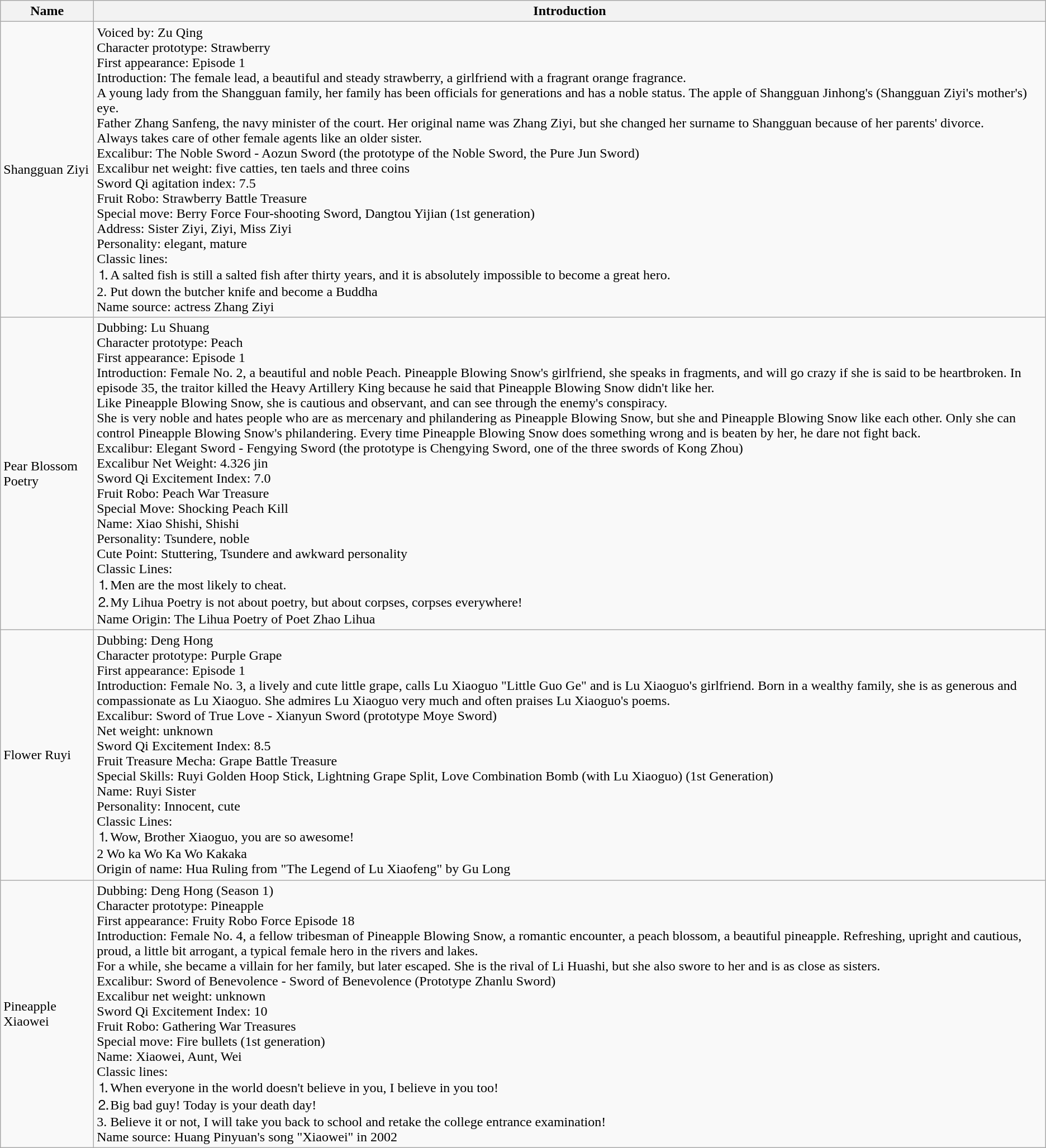<table class="wikitable">
<tr>
<th>Name</th>
<th>Introduction</th>
</tr>
<tr>
<td>Shangguan Ziyi</td>
<td>Voiced by: Zu Qing<br>Character prototype: Strawberry<br>First appearance: Episode 1<br>Introduction: The female lead, a beautiful and steady strawberry, a girlfriend with a fragrant orange fragrance.<br>A young lady from the Shangguan family, her family has been officials for generations and has a noble status. The apple of Shangguan Jinhong's (Shangguan Ziyi's mother's) eye.<br>Father Zhang Sanfeng, the navy minister of the court. Her original name was Zhang Ziyi, but she changed her surname to Shangguan because of her parents' divorce.<br>Always takes care of other female agents like an older sister.<br>Excalibur: The Noble Sword - Aozun Sword (the prototype of the Noble Sword, the Pure Jun Sword)<br>Excalibur net weight: five catties, ten taels and three coins<br>Sword Qi agitation index: 7.5<br>Fruit Robo: Strawberry Battle Treasure<br>Special move: Berry Force Four-shooting Sword, Dangtou Yijian (1st generation)<br>Address: Sister Ziyi, Ziyi, Miss Ziyi<br>Personality: elegant, mature<br>Classic lines:<br>⒈A salted fish is still a salted fish after thirty years, and it is absolutely impossible to become a great hero.<br>2. Put down the butcher knife and become a Buddha<br>Name source: actress Zhang Ziyi</td>
</tr>
<tr>
<td>Pear Blossom Poetry</td>
<td>Dubbing: Lu Shuang<br>Character prototype: Peach<br>First appearance: Episode 1<br>Introduction: Female No. 2, a beautiful and noble Peach. Pineapple Blowing Snow's girlfriend, she speaks in fragments, and will go crazy if she is said to be heartbroken. In episode 35, the traitor killed the Heavy Artillery King because he said that Pineapple Blowing Snow didn't like her.<br>Like Pineapple Blowing Snow, she is cautious and observant, and can see through the enemy's conspiracy.<br>She is very noble and hates people who are as mercenary and philandering as Pineapple Blowing Snow, but she and Pineapple Blowing Snow like each other. Only she can control Pineapple Blowing Snow's philandering. Every time Pineapple Blowing Snow does something wrong and is beaten by her, he dare not fight back.<br>Excalibur: Elegant Sword - Fengying Sword (the prototype is Chengying Sword, one of the three swords of Kong Zhou)<br>Excalibur Net Weight: 4.326 jin<br>Sword Qi Excitement Index: 7.0<br>Fruit Robo: Peach War Treasure<br>Special Move: Shocking Peach Kill<br>Name: Xiao Shishi, Shishi<br>Personality: Tsundere, noble<br>Cute Point: Stuttering, Tsundere and awkward personality<br>Classic Lines:<br>⒈Men are the most likely to cheat.<br>⒉My Lihua Poetry is not about poetry, but about corpses, corpses everywhere!<br>Name Origin: The Lihua Poetry of Poet Zhao Lihua</td>
</tr>
<tr>
<td>Flower Ruyi</td>
<td>Dubbing: Deng Hong<br>Character prototype: Purple Grape<br>First appearance: Episode 1<br>Introduction: Female No. 3, a lively and cute little grape, calls Lu Xiaoguo "Little Guo Ge" and is Lu Xiaoguo's girlfriend. Born in a wealthy family, she is as generous and compassionate as Lu Xiaoguo. She admires Lu Xiaoguo very much and often praises Lu Xiaoguo's poems.<br>Excalibur: Sword of True Love - Xianyun Sword (prototype Moye Sword)<br>Net weight: unknown<br>Sword Qi Excitement Index: 8.5<br>Fruit Treasure Mecha: Grape Battle Treasure<br>Special Skills: Ruyi Golden Hoop Stick, Lightning Grape Split, Love Combination Bomb (with Lu Xiaoguo) (1st Generation)<br>Name: Ruyi Sister<br>Personality: Innocent, cute<br>Classic Lines:<br>⒈Wow, Brother Xiaoguo, you are so awesome!<br>2 Wo ka Wo Ka Wo Kakaka<br>Origin of name: Hua Ruling from "The Legend of Lu Xiaofeng" by Gu Long</td>
</tr>
<tr>
<td>Pineapple Xiaowei</td>
<td>Dubbing: Deng Hong (Season 1)<br>Character prototype: Pineapple<br>First appearance: Fruity Robo Force Episode 18<br>Introduction: Female No. 4, a fellow tribesman of Pineapple Blowing Snow, a romantic encounter, a peach blossom, a beautiful pineapple. Refreshing, upright and cautious, proud, a little bit arrogant, a typical female hero in the rivers and lakes.<br>For a while, she became a villain for her family, but later escaped. She is the rival of Li Huashi, but she also swore to her and is as close as sisters.<br>Excalibur: Sword of Benevolence - Sword of Benevolence (Prototype Zhanlu Sword)<br>Excalibur net weight: unknown<br>Sword Qi Excitement Index: 10<br>Fruit Robo: Gathering War Treasures<br>Special move: Fire bullets (1st generation)<br>Name: Xiaowei, Aunt, Wei<br>Classic lines:<br>⒈When everyone in the world doesn't believe in you, I believe in you too!<br>⒉Big bad guy! Today is your death day!<br>3. Believe it or not, I will take you back to school and retake the college entrance examination!<br>Name source: Huang Pinyuan's song "Xiaowei" in 2002</td>
</tr>
</table>
